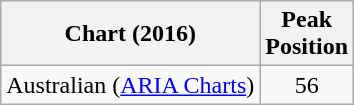<table class="wikitable">
<tr>
<th align="left">Chart (2016)</th>
<th align="left">Peak<br>Position</th>
</tr>
<tr>
<td align="left">Australian (<a href='#'>ARIA Charts</a>) </td>
<td align="center">56</td>
</tr>
</table>
